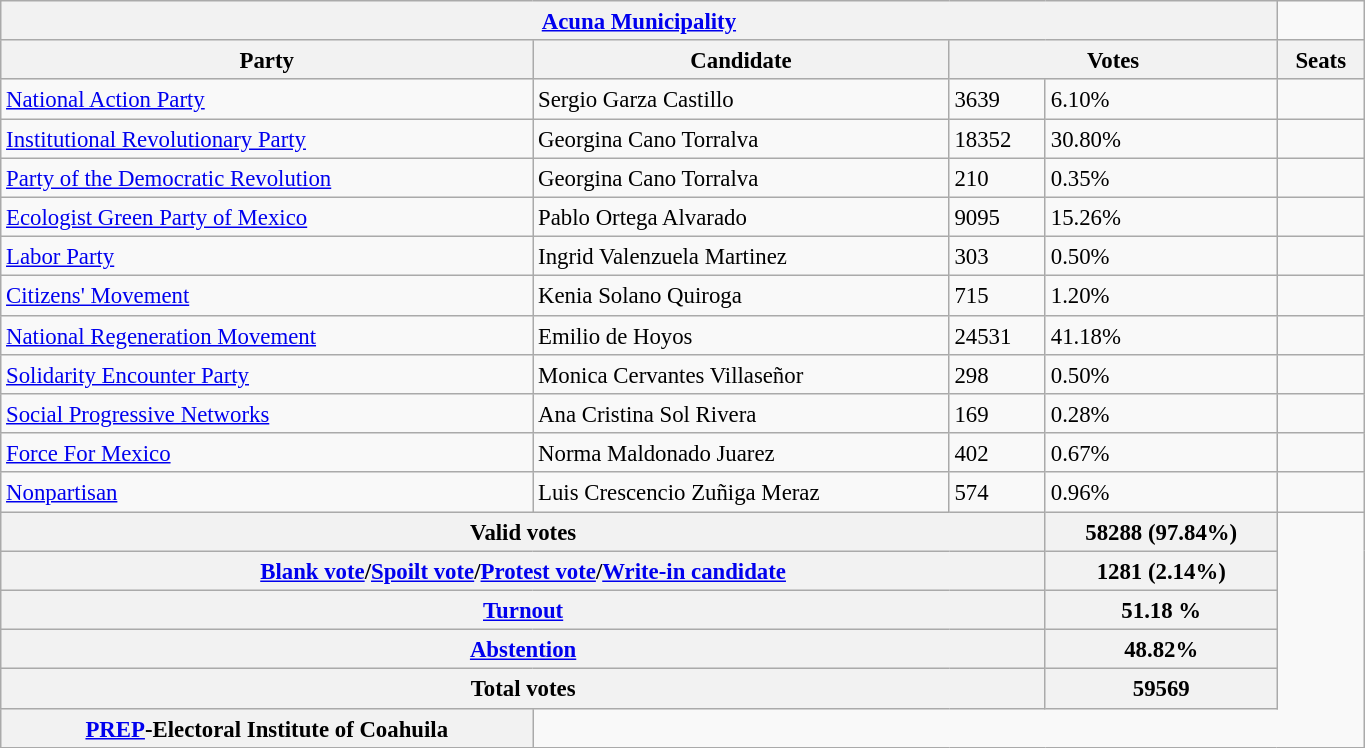<table class="wikitable collapsible collapsed" style="font-size:95%; width:72%; line-height:126%; margin-bottom:0">
<tr>
<th Colspan = 4><strong><a href='#'>Acuna Municipality</a></strong></th>
</tr>
<tr style="background:#efefef;">
<th Colspan = 1><strong>Party</strong></th>
<th Colspan = 1><strong>Candidate</strong></th>
<th Colspan = 2><strong>Votes</strong></th>
<th Colspan = 1><strong>Seats</strong></th>
</tr>
<tr>
<td> <a href='#'>National Action Party</a></td>
<td>Sergio Garza Castillo</td>
<td>3639</td>
<td>6.10%</td>
<td></td>
</tr>
<tr>
<td> <a href='#'>Institutional Revolutionary Party</a></td>
<td>Georgina Cano Torralva</td>
<td>18352</td>
<td>30.80%</td>
<td></td>
</tr>
<tr>
<td> <a href='#'>Party of the Democratic Revolution</a></td>
<td>Georgina Cano Torralva</td>
<td>210</td>
<td>0.35%</td>
<td></td>
</tr>
<tr>
<td> <a href='#'>Ecologist Green Party of Mexico</a></td>
<td>Pablo Ortega Alvarado</td>
<td>9095</td>
<td>15.26%</td>
<td></td>
</tr>
<tr>
<td> <a href='#'>Labor Party</a></td>
<td>Ingrid Valenzuela Martinez</td>
<td>303</td>
<td>0.50%</td>
<td></td>
</tr>
<tr>
<td> <a href='#'>Citizens' Movement</a></td>
<td>Kenia Solano Quiroga</td>
<td>715</td>
<td>1.20%</td>
<td></td>
</tr>
<tr>
<td> <a href='#'>National Regeneration Movement</a></td>
<td>Emilio de Hoyos</td>
<td>24531</td>
<td>41.18%</td>
<td></td>
</tr>
<tr>
<td> <a href='#'>Solidarity Encounter Party</a></td>
<td>Monica Cervantes Villaseñor</td>
<td>298</td>
<td>0.50%</td>
<td></td>
</tr>
<tr>
<td> <a href='#'>Social Progressive Networks</a></td>
<td>Ana Cristina Sol Rivera</td>
<td>169</td>
<td>0.28%</td>
<td></td>
</tr>
<tr>
<td><a href='#'>Force For Mexico</a></td>
<td>Norma Maldonado Juarez</td>
<td>402</td>
<td>0.67%</td>
<td></td>
</tr>
<tr>
<td><a href='#'>Nonpartisan</a></td>
<td>Luis Crescencio Zuñiga Meraz</td>
<td>574</td>
<td>0.96%</td>
<td></td>
</tr>
<tr>
<th Colspan = 3><strong>Valid votes</strong></th>
<th>58288 (97.84%)</th>
</tr>
<tr>
<th Colspan = 3><strong><a href='#'>Blank vote</a>/<a href='#'>Spoilt vote</a>/<a href='#'>Protest vote</a>/<a href='#'>Write-in candidate</a></strong></th>
<th>1281 (2.14%)</th>
</tr>
<tr>
<th Colspan = 3><strong><a href='#'>Turnout</a></strong></th>
<th>51.18 %</th>
</tr>
<tr>
<th Colspan = 3><strong><a href='#'>Abstention</a></strong></th>
<th>48.82%</th>
</tr>
<tr>
<th Colspan = 3><strong>Total votes</strong></th>
<th>59569</th>
</tr>
<tr>
<th Colspan =><a href='#'>PREP</a>-Electoral Institute of Coahuila </th>
</tr>
<tr>
</tr>
</table>
